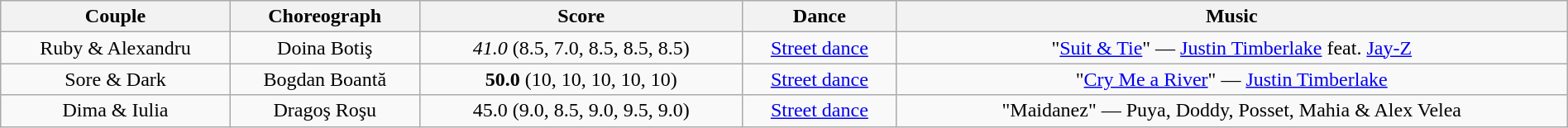<table class="wikitable" style="text-align: center; width:100%;">
<tr>
<th>Couple</th>
<th>Choreograph</th>
<th>Score</th>
<th>Dance</th>
<th>Music</th>
</tr>
<tr>
<td>Ruby & Alexandru</td>
<td>Doina Botiş</td>
<td><span> <em>41.0</em> (8.5, 7.0, 8.5, 8.5, 8.5)</span></td>
<td><a href='#'>Street dance</a></td>
<td>"<a href='#'>Suit & Tie</a>" — <a href='#'>Justin Timberlake</a> feat. <a href='#'>Jay-Z</a></td>
</tr>
<tr>
<td>Sore & Dark</td>
<td>Bogdan Boantă</td>
<td><span>  <strong>50.0</strong> (10, 10, 10, 10, 10)</span></td>
<td><a href='#'>Street dance</a></td>
<td>"<a href='#'>Cry Me a River</a>" — <a href='#'>Justin Timberlake</a></td>
</tr>
<tr>
<td>Dima & Iulia</td>
<td>Dragoş Roşu</td>
<td>45.0 (9.0, 8.5, 9.0, 9.5, 9.0)</td>
<td><a href='#'>Street dance</a></td>
<td>"Maidanez" — Puya, Doddy, Posset, Mahia & Alex Velea</td>
</tr>
</table>
